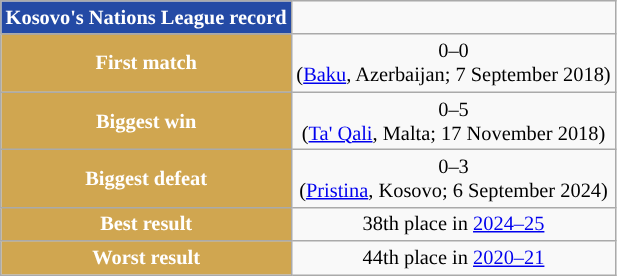<table class="wikitable floatright" style="text-align:center;font-size:85%;">
<tr>
<th style="background:#244AA5;color:white;"><strong>Kosovo's Nations League record</strong></th>
</tr>
<tr>
<th style="background:#d0A650;color:white;">First match</th>
<td> 0–0 <br>(<a href='#'>Baku</a>, Azerbaijan; 7 September 2018)</td>
</tr>
<tr>
<th style="background:#d0A650;color:white;">Biggest win</th>
<td> 0–5 <br>(<a href='#'>Ta' Qali</a>, Malta; 17 November 2018)</td>
</tr>
<tr>
<th style="background:#d0A650;color:white;">Biggest defeat</th>
<td> 0–3 <br>(<a href='#'>Pristina</a>, Kosovo; 6 September 2024)</td>
</tr>
<tr>
<th style="background:#d0A650;color:white;">Best result</th>
<td>38th place in <a href='#'>2024–25</a></td>
</tr>
<tr>
<th style="background:#d0A650;color:white;">Worst result</th>
<td>44th place in <a href='#'>2020–21</a></td>
</tr>
</table>
